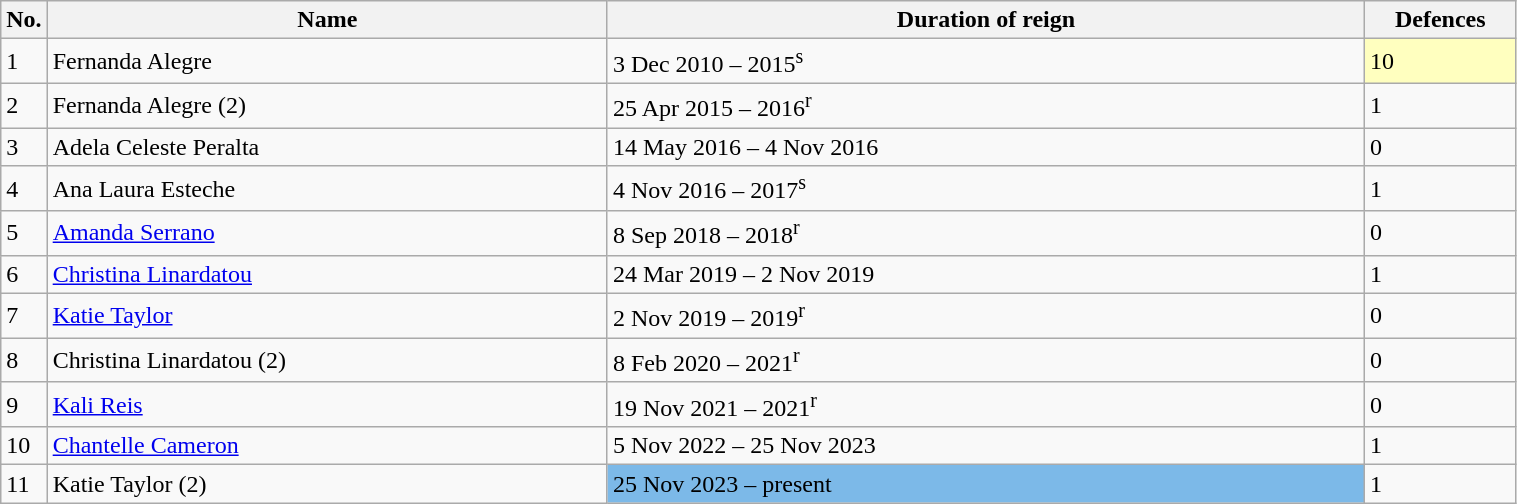<table class="wikitable" width=80%>
<tr>
<th width=3%>No.</th>
<th width=37%>Name</th>
<th width=50%>Duration of reign</th>
<th width=10%>Defences</th>
</tr>
<tr>
<td>1</td>
<td align=left> Fernanda Alegre</td>
<td>3 Dec 2010 – 2015<sup>s</sup></td>
<td style="background:#ffffbf;" width=5px>10</td>
</tr>
<tr>
<td>2</td>
<td align=left> Fernanda Alegre (2)</td>
<td>25 Apr 2015 – 2016<sup>r</sup></td>
<td>1</td>
</tr>
<tr>
<td>3</td>
<td align=left> Adela Celeste Peralta</td>
<td>14 May 2016 – 4 Nov 2016</td>
<td>0</td>
</tr>
<tr>
<td>4</td>
<td align=left> Ana Laura Esteche</td>
<td>4 Nov 2016 – 2017<sup>s</sup></td>
<td>1</td>
</tr>
<tr>
<td>5</td>
<td align=left> <a href='#'>Amanda Serrano</a></td>
<td>8 Sep 2018 – 2018<sup>r</sup></td>
<td>0</td>
</tr>
<tr>
<td>6</td>
<td align=left> <a href='#'>Christina Linardatou</a></td>
<td>24 Mar 2019 – 2 Nov 2019</td>
<td>1</td>
</tr>
<tr>
<td>7</td>
<td align=left> <a href='#'>Katie Taylor</a></td>
<td>2 Nov 2019 – 2019<sup>r</sup></td>
<td>0</td>
</tr>
<tr>
<td>8</td>
<td align=left> Christina Linardatou (2)</td>
<td>8 Feb 2020 – 2021<sup>r</sup></td>
<td>0</td>
</tr>
<tr>
<td>9</td>
<td align=left> <a href='#'>Kali Reis</a></td>
<td>19 Nov 2021 – 2021<sup>r</sup></td>
<td>0</td>
</tr>
<tr>
<td>10</td>
<td align=left> <a href='#'>Chantelle Cameron</a></td>
<td>5 Nov 2022 – 25 Nov 2023</td>
<td>1</td>
</tr>
<tr>
<td>11</td>
<td align=left> Katie Taylor (2)</td>
<td style="background:#7CB9E8;" width=5px>25 Nov 2023 – present</td>
<td>1</td>
</tr>
</table>
